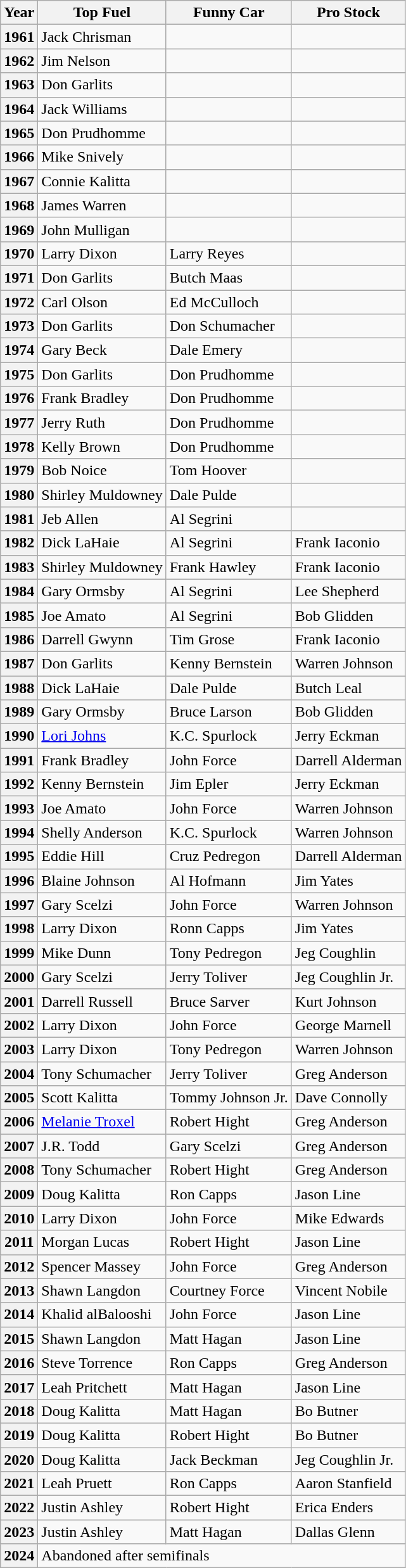<table class="wikitable">
<tr>
<th>Year</th>
<th>Top Fuel</th>
<th>Funny Car</th>
<th>Pro Stock</th>
</tr>
<tr>
<th>1961</th>
<td>Jack Chrisman</td>
<td></td>
<td></td>
</tr>
<tr>
<th>1962</th>
<td>Jim Nelson</td>
<td></td>
<td></td>
</tr>
<tr>
<th>1963</th>
<td>Don Garlits</td>
<td></td>
<td></td>
</tr>
<tr>
<th>1964</th>
<td>Jack Williams</td>
<td></td>
<td></td>
</tr>
<tr>
<th>1965</th>
<td>Don Prudhomme</td>
<td></td>
<td></td>
</tr>
<tr>
<th>1966</th>
<td>Mike Snively</td>
<td></td>
<td></td>
</tr>
<tr>
<th>1967</th>
<td>Connie Kalitta</td>
<td></td>
<td></td>
</tr>
<tr>
<th>1968</th>
<td>James Warren</td>
<td></td>
<td></td>
</tr>
<tr>
<th>1969</th>
<td>John Mulligan</td>
<td></td>
<td></td>
</tr>
<tr>
<th>1970</th>
<td>Larry Dixon</td>
<td>Larry Reyes</td>
<td></td>
</tr>
<tr>
<th>1971</th>
<td>Don Garlits</td>
<td>Butch Maas</td>
<td></td>
</tr>
<tr>
<th>1972</th>
<td>Carl Olson</td>
<td>Ed McCulloch</td>
<td></td>
</tr>
<tr>
<th>1973</th>
<td>Don Garlits</td>
<td>Don Schumacher</td>
<td></td>
</tr>
<tr>
<th>1974</th>
<td>Gary Beck</td>
<td>Dale Emery</td>
<td></td>
</tr>
<tr>
<th>1975</th>
<td>Don Garlits</td>
<td>Don Prudhomme</td>
<td></td>
</tr>
<tr>
<th>1976</th>
<td>Frank Bradley</td>
<td>Don Prudhomme</td>
<td></td>
</tr>
<tr>
<th>1977</th>
<td>Jerry Ruth</td>
<td>Don Prudhomme</td>
<td></td>
</tr>
<tr>
<th>1978</th>
<td>Kelly Brown</td>
<td>Don Prudhomme</td>
<td></td>
</tr>
<tr>
<th>1979</th>
<td>Bob Noice</td>
<td>Tom Hoover</td>
<td></td>
</tr>
<tr>
<th>1980</th>
<td>Shirley Muldowney</td>
<td>Dale Pulde</td>
<td></td>
</tr>
<tr>
<th>1981</th>
<td>Jeb Allen</td>
<td>Al Segrini</td>
<td></td>
</tr>
<tr>
<th>1982</th>
<td>Dick LaHaie</td>
<td>Al Segrini</td>
<td>Frank Iaconio</td>
</tr>
<tr>
<th>1983</th>
<td>Shirley Muldowney</td>
<td>Frank Hawley</td>
<td>Frank Iaconio</td>
</tr>
<tr>
<th>1984</th>
<td>Gary Ormsby</td>
<td>Al Segrini</td>
<td>Lee Shepherd</td>
</tr>
<tr>
<th>1985</th>
<td>Joe Amato</td>
<td>Al Segrini</td>
<td>Bob Glidden</td>
</tr>
<tr>
<th>1986</th>
<td>Darrell Gwynn</td>
<td>Tim Grose</td>
<td>Frank Iaconio</td>
</tr>
<tr>
<th>1987</th>
<td>Don Garlits</td>
<td>Kenny Bernstein</td>
<td>Warren Johnson</td>
</tr>
<tr>
<th>1988</th>
<td>Dick LaHaie</td>
<td>Dale Pulde</td>
<td>Butch Leal</td>
</tr>
<tr>
<th>1989</th>
<td>Gary Ormsby</td>
<td>Bruce Larson</td>
<td>Bob Glidden</td>
</tr>
<tr>
<th>1990</th>
<td><a href='#'>Lori Johns</a></td>
<td>K.C. Spurlock</td>
<td>Jerry Eckman</td>
</tr>
<tr>
<th>1991</th>
<td>Frank Bradley</td>
<td>John Force</td>
<td>Darrell Alderman</td>
</tr>
<tr>
<th>1992</th>
<td>Kenny Bernstein</td>
<td>Jim Epler</td>
<td>Jerry Eckman</td>
</tr>
<tr>
<th>1993</th>
<td>Joe Amato</td>
<td>John Force</td>
<td>Warren Johnson</td>
</tr>
<tr>
<th>1994</th>
<td>Shelly Anderson</td>
<td>K.C. Spurlock</td>
<td>Warren Johnson</td>
</tr>
<tr>
<th>1995</th>
<td>Eddie Hill</td>
<td>Cruz Pedregon</td>
<td>Darrell Alderman</td>
</tr>
<tr>
<th>1996</th>
<td>Blaine Johnson</td>
<td>Al Hofmann</td>
<td>Jim Yates</td>
</tr>
<tr>
<th>1997</th>
<td>Gary Scelzi</td>
<td>John Force</td>
<td>Warren Johnson</td>
</tr>
<tr>
<th>1998</th>
<td>Larry Dixon</td>
<td>Ronn Capps</td>
<td>Jim Yates</td>
</tr>
<tr>
<th>1999</th>
<td>Mike Dunn</td>
<td>Tony Pedregon</td>
<td>Jeg Coughlin</td>
</tr>
<tr>
<th>2000</th>
<td>Gary Scelzi</td>
<td>Jerry Toliver</td>
<td>Jeg Coughlin Jr.</td>
</tr>
<tr>
<th>2001</th>
<td>Darrell Russell</td>
<td>Bruce Sarver</td>
<td>Kurt Johnson</td>
</tr>
<tr>
<th>2002</th>
<td>Larry Dixon</td>
<td>John Force</td>
<td>George Marnell</td>
</tr>
<tr>
<th>2003</th>
<td>Larry Dixon</td>
<td>Tony Pedregon</td>
<td>Warren Johnson</td>
</tr>
<tr>
<th>2004</th>
<td>Tony Schumacher</td>
<td>Jerry Toliver</td>
<td>Greg Anderson</td>
</tr>
<tr>
<th>2005</th>
<td>Scott Kalitta</td>
<td>Tommy Johnson Jr.</td>
<td>Dave Connolly</td>
</tr>
<tr>
<th>2006</th>
<td><a href='#'>Melanie Troxel</a></td>
<td>Robert Hight</td>
<td>Greg Anderson</td>
</tr>
<tr>
<th>2007</th>
<td>J.R. Todd</td>
<td>Gary Scelzi</td>
<td>Greg Anderson</td>
</tr>
<tr>
<th>2008</th>
<td>Tony Schumacher</td>
<td>Robert Hight</td>
<td>Greg Anderson</td>
</tr>
<tr>
<th>2009</th>
<td>Doug Kalitta</td>
<td>Ron Capps</td>
<td>Jason Line</td>
</tr>
<tr>
<th>2010</th>
<td>Larry Dixon</td>
<td>John Force</td>
<td>Mike Edwards</td>
</tr>
<tr>
<th>2011</th>
<td>Morgan Lucas</td>
<td>Robert Hight</td>
<td>Jason Line</td>
</tr>
<tr>
<th>2012</th>
<td>Spencer Massey</td>
<td>John Force</td>
<td>Greg Anderson</td>
</tr>
<tr>
<th>2013</th>
<td>Shawn Langdon</td>
<td>Courtney Force</td>
<td>Vincent Nobile</td>
</tr>
<tr>
<th>2014</th>
<td>Khalid alBalooshi</td>
<td>John Force</td>
<td>Jason Line</td>
</tr>
<tr>
<th>2015</th>
<td>Shawn Langdon</td>
<td>Matt Hagan</td>
<td>Jason Line</td>
</tr>
<tr>
<th>2016</th>
<td>Steve Torrence</td>
<td>Ron Capps</td>
<td>Greg Anderson</td>
</tr>
<tr>
<th>2017</th>
<td>Leah Pritchett</td>
<td>Matt Hagan</td>
<td>Jason Line</td>
</tr>
<tr>
<th>2018</th>
<td>Doug Kalitta</td>
<td>Matt Hagan</td>
<td>Bo Butner</td>
</tr>
<tr>
<th>2019</th>
<td>Doug Kalitta</td>
<td>Robert Hight</td>
<td>Bo Butner</td>
</tr>
<tr>
<th>2020</th>
<td>Doug Kalitta</td>
<td>Jack Beckman</td>
<td>Jeg Coughlin Jr.</td>
</tr>
<tr>
<th>2021</th>
<td>Leah Pruett</td>
<td>Ron Capps</td>
<td>Aaron Stanfield</td>
</tr>
<tr>
<th>2022</th>
<td>Justin Ashley</td>
<td>Robert Hight</td>
<td>Erica Enders</td>
</tr>
<tr>
<th>2023</th>
<td>Justin Ashley</td>
<td>Matt Hagan</td>
<td>Dallas Glenn</td>
</tr>
<tr>
<th>2024</th>
<td colspan=3>Abandoned after semifinals</td>
</tr>
</table>
